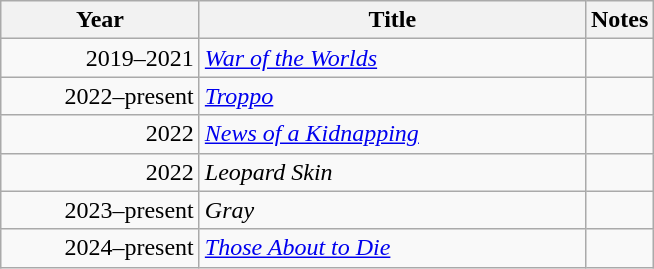<table class="wikitable sortable">
<tr>
<th style="width:125px;">Year</th>
<th style="width:250px;">Title</th>
<th>Notes</th>
</tr>
<tr>
<td style="text-align:right;">2019–2021</td>
<td><em><a href='#'>War of the Worlds</a></em></td>
<td></td>
</tr>
<tr>
<td style="text-align:right;">2022–present</td>
<td><em><a href='#'>Troppo</a></em></td>
<td></td>
</tr>
<tr>
<td style="text-align:right;">2022</td>
<td><em><a href='#'>News of a Kidnapping</a></em></td>
<td></td>
</tr>
<tr>
<td style="text-align:right;">2022</td>
<td><em>Leopard Skin</em></td>
<td></td>
</tr>
<tr>
<td style="text-align:right;">2023–present</td>
<td><em>Gray</em></td>
<td></td>
</tr>
<tr>
<td style="text-align:right;">2024–present</td>
<td><em><a href='#'>Those About to Die</a></em></td>
<td></td>
</tr>
</table>
